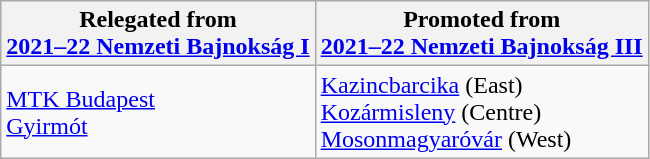<table class="wikitable">
<tr>
<th>Relegated from<br><a href='#'>2021–22 Nemzeti Bajnokság I</a></th>
<th>Promoted from<br><a href='#'>2021–22 Nemzeti Bajnokság III</a></th>
</tr>
<tr>
<td> <a href='#'>MTK Budapest</a><br> <a href='#'>Gyirmót</a></td>
<td> <a href='#'>Kazincbarcika</a> (East)<br> <a href='#'>Kozármisleny</a> (Centre)<br> <a href='#'>Mosonmagyaróvár</a> (West)</td>
</tr>
</table>
